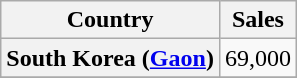<table class="wikitable plainrowheaders">
<tr>
<th>Country</th>
<th>Sales</th>
</tr>
<tr>
<th scope="row">South Korea (<a href='#'>Gaon</a>)</th>
<td>69,000</td>
</tr>
<tr>
</tr>
</table>
